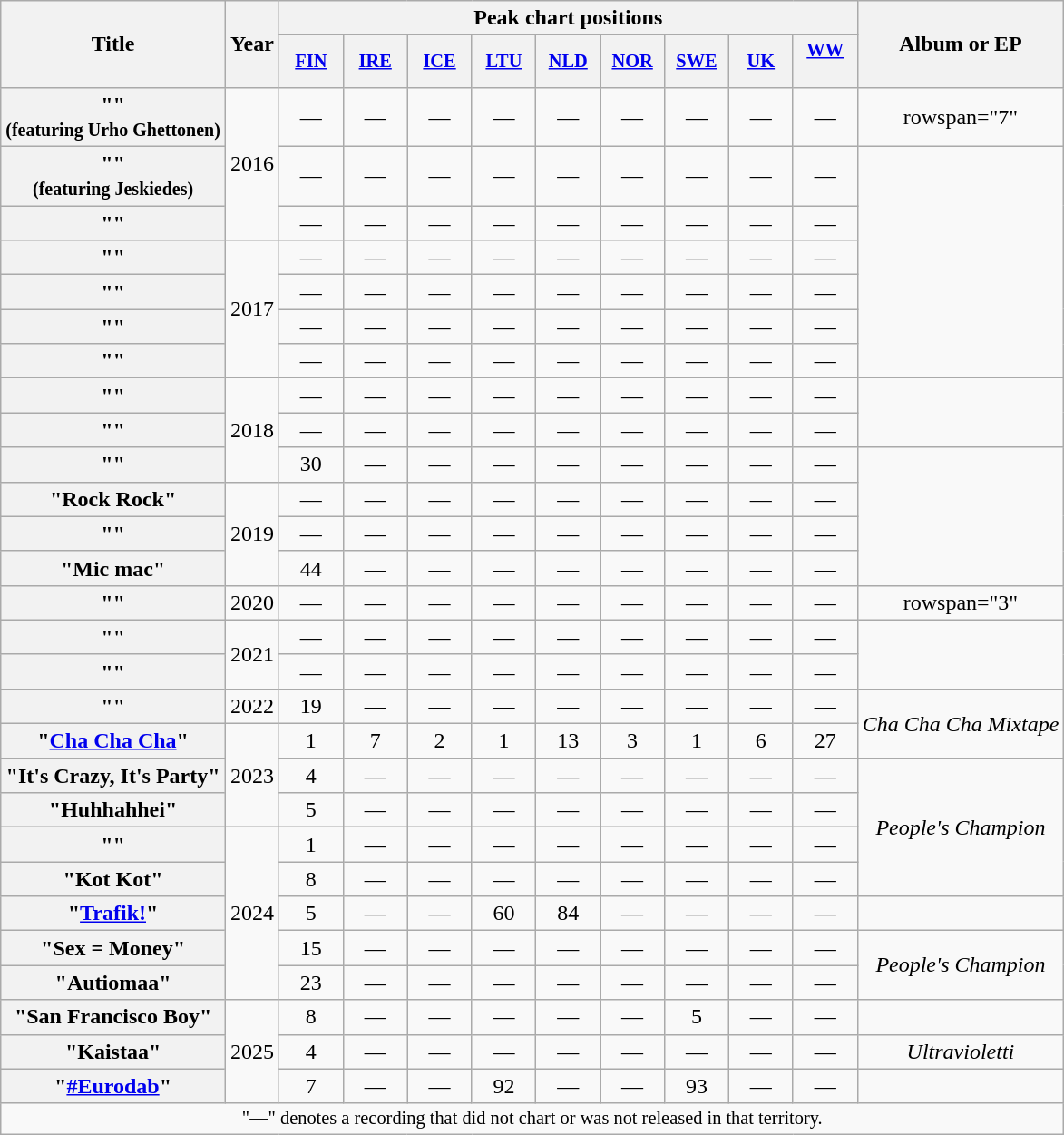<table class="wikitable plainrowheaders" style="text-align:center;">
<tr>
<th scope="col" rowspan="2">Title</th>
<th scope="col" rowspan="2">Year</th>
<th scope="col" colspan="9">Peak chart positions</th>
<th scope="col" rowspan="2">Album or EP</th>
</tr>
<tr>
<th scope="col" style="width:3em;font-size:85%;"><a href='#'>FIN</a><br></th>
<th scope="col" style="width:3em;font-size:85%;"><a href='#'>IRE</a><br></th>
<th scope="col" style="width:3em;font-size:85%;"><a href='#'>ICE</a><br></th>
<th scope="col" style="width:3em;font-size:85%;"><a href='#'>LTU</a><br></th>
<th scope="col" style="width:3em;font-size:85%;"><a href='#'>NLD</a><br></th>
<th scope="col" style="width:3em;font-size:85%;"><a href='#'>NOR</a><br></th>
<th scope="col" style="width:3em;font-size:85%;"><a href='#'>SWE</a><br></th>
<th scope="col" style="width:3em;font-size:85%;"><a href='#'>UK</a><br></th>
<th scope="col" style="width:3em;font-size:85%;"><a href='#'>WW</a><br><br></th>
</tr>
<tr>
<th scope="row">""<br><small>(featuring Urho Ghettonen)</small></th>
<td rowspan="3">2016</td>
<td>—</td>
<td>—</td>
<td>—</td>
<td>—</td>
<td>—</td>
<td>—</td>
<td>—</td>
<td>—</td>
<td>—</td>
<td>rowspan="7" </td>
</tr>
<tr>
<th scope="row">""<br><small>(featuring Jeskiedes)</small></th>
<td>—</td>
<td>—</td>
<td>—</td>
<td>—</td>
<td>—</td>
<td>—</td>
<td>—</td>
<td>—</td>
<td>—</td>
</tr>
<tr>
<th scope="row">""</th>
<td>—</td>
<td>—</td>
<td>—</td>
<td>—</td>
<td>—</td>
<td>—</td>
<td>—</td>
<td>—</td>
<td>—</td>
</tr>
<tr>
<th scope="row">""</th>
<td rowspan="4">2017</td>
<td>—</td>
<td>—</td>
<td>—</td>
<td>—</td>
<td>—</td>
<td>—</td>
<td>—</td>
<td>—</td>
<td>—</td>
</tr>
<tr>
<th scope="row">""</th>
<td>—</td>
<td>—</td>
<td>—</td>
<td>—</td>
<td>—</td>
<td>—</td>
<td>—</td>
<td>—</td>
<td>—</td>
</tr>
<tr>
<th scope="row">""</th>
<td>—</td>
<td>—</td>
<td>—</td>
<td>—</td>
<td>—</td>
<td>—</td>
<td>—</td>
<td>—</td>
<td>—</td>
</tr>
<tr>
<th scope="row">""</th>
<td>—</td>
<td>—</td>
<td>—</td>
<td>—</td>
<td>—</td>
<td>—</td>
<td>—</td>
<td>—</td>
<td>—</td>
</tr>
<tr>
<th scope="row">""</th>
<td rowspan="3">2018</td>
<td>—</td>
<td>—</td>
<td>—</td>
<td>—</td>
<td>—</td>
<td>—</td>
<td>—</td>
<td>—</td>
<td>—</td>
<td rowspan="2"></td>
</tr>
<tr>
<th scope="row">""</th>
<td>—</td>
<td>—</td>
<td>—</td>
<td>—</td>
<td>—</td>
<td>—</td>
<td>—</td>
<td>—</td>
<td>—</td>
</tr>
<tr>
<th scope="row">""</th>
<td>30</td>
<td>—</td>
<td>—</td>
<td>—</td>
<td>—</td>
<td>—</td>
<td>—</td>
<td>—</td>
<td>—</td>
<td rowspan="4"></td>
</tr>
<tr>
<th scope="row">"Rock Rock"</th>
<td rowspan="3">2019</td>
<td>—</td>
<td>—</td>
<td>—</td>
<td>—</td>
<td>—</td>
<td>—</td>
<td>—</td>
<td>—</td>
<td>—</td>
</tr>
<tr>
<th scope="row">""</th>
<td>—</td>
<td>—</td>
<td>—</td>
<td>—</td>
<td>—</td>
<td>—</td>
<td>—</td>
<td>—</td>
<td>—</td>
</tr>
<tr>
<th scope="row">"Mic mac"</th>
<td>44</td>
<td>—</td>
<td>—</td>
<td>—</td>
<td>—</td>
<td>—</td>
<td>—</td>
<td>—</td>
<td>—</td>
</tr>
<tr>
<th scope="row">""</th>
<td>2020</td>
<td>—</td>
<td>—</td>
<td>—</td>
<td>—</td>
<td>—</td>
<td>—</td>
<td>—</td>
<td>—</td>
<td>—</td>
<td>rowspan="3" </td>
</tr>
<tr>
<th scope="row">""</th>
<td rowspan="2">2021</td>
<td>—</td>
<td>—</td>
<td>—</td>
<td>—</td>
<td>—</td>
<td>—</td>
<td>—</td>
<td>—</td>
<td>—</td>
</tr>
<tr>
<th scope="row">""</th>
<td>—</td>
<td>—</td>
<td>—</td>
<td>—</td>
<td>—</td>
<td>—</td>
<td>—</td>
<td>—</td>
<td>—</td>
</tr>
<tr>
<th scope="row">""</th>
<td>2022</td>
<td>19</td>
<td>—</td>
<td>—</td>
<td>—</td>
<td>—</td>
<td>—</td>
<td>—</td>
<td>—</td>
<td>—</td>
<td rowspan="2"><em>Cha Cha Cha Mixtape</em></td>
</tr>
<tr>
<th scope="row">"<a href='#'>Cha Cha Cha</a>"</th>
<td rowspan="3">2023</td>
<td>1</td>
<td>7</td>
<td>2</td>
<td>1</td>
<td>13</td>
<td>3</td>
<td>1</td>
<td>6</td>
<td>27</td>
</tr>
<tr>
<th scope="row">"It's Crazy, It's Party"<br></th>
<td>4</td>
<td>—</td>
<td>—</td>
<td>—</td>
<td>—</td>
<td>—</td>
<td>—</td>
<td>—</td>
<td>—</td>
<td rowspan="4"><em>People's Champion</em></td>
</tr>
<tr>
<th scope="row">"Huhhahhei"</th>
<td>5</td>
<td>—</td>
<td>—</td>
<td>—</td>
<td>—</td>
<td>—</td>
<td>—</td>
<td>—</td>
<td>—</td>
</tr>
<tr>
<th scope="row">""<br></th>
<td rowspan="5">2024</td>
<td>1</td>
<td>—</td>
<td>—</td>
<td>—</td>
<td>—</td>
<td>—</td>
<td>—</td>
<td>—</td>
<td>—</td>
</tr>
<tr>
<th scope="row">"Kot Kot"</th>
<td>8</td>
<td>—</td>
<td>—</td>
<td>—</td>
<td>—</td>
<td>—</td>
<td>—</td>
<td>—</td>
<td>—</td>
</tr>
<tr>
<th scope="row">"<a href='#'>Trafik!</a>"<br></th>
<td>5</td>
<td>—</td>
<td>—</td>
<td>60</td>
<td>84</td>
<td>—</td>
<td>—</td>
<td>—</td>
<td>—</td>
<td></td>
</tr>
<tr>
<th scope="row">"Sex = Money"</th>
<td>15</td>
<td>—</td>
<td>—</td>
<td>—</td>
<td>—</td>
<td>—</td>
<td>—</td>
<td>—</td>
<td>—</td>
<td rowspan="2"><em>People's Champion</em></td>
</tr>
<tr>
<th scope="row">"Autiomaa"</th>
<td>23</td>
<td>—</td>
<td>—</td>
<td>—</td>
<td>—</td>
<td>—</td>
<td>—</td>
<td>—</td>
<td>—</td>
</tr>
<tr>
<th scope="row">"San Francisco Boy"<br></th>
<td rowspan="3">2025</td>
<td>8</td>
<td>—</td>
<td>—</td>
<td>—</td>
<td>—</td>
<td>—</td>
<td>5</td>
<td>—</td>
<td>—</td>
<td></td>
</tr>
<tr>
<th scope="row">"Kaistaa"<br></th>
<td>4</td>
<td>—</td>
<td>—</td>
<td>—</td>
<td>—</td>
<td>—</td>
<td>—</td>
<td>—</td>
<td>—</td>
<td><em>Ultravioletti</em></td>
</tr>
<tr>
<th scope="row">"<a href='#'>#Eurodab</a>"<br></th>
<td>7</td>
<td>—</td>
<td>—</td>
<td>92</td>
<td>—</td>
<td>—</td>
<td>93<br></td>
<td>—</td>
<td>—</td>
<td></td>
</tr>
<tr>
<td colspan="12" style="font-size:85%">"—" denotes a recording that did not chart or was not released in that territory.</td>
</tr>
</table>
